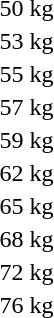<table>
<tr>
<td rowspan=2>50 kg<br></td>
<td rowspan=2></td>
<td rowspan=2></td>
<td></td>
</tr>
<tr>
<td></td>
</tr>
<tr>
<td rowspan=2>53 kg<br></td>
<td rowspan=2></td>
<td rowspan=2></td>
<td></td>
</tr>
<tr>
<td></td>
</tr>
<tr>
<td rowspan=2>55 kg<br></td>
<td rowspan=2></td>
<td rowspan=2></td>
<td></td>
</tr>
<tr>
<td></td>
</tr>
<tr>
<td rowspan=2>57 kg<br></td>
<td rowspan=2></td>
<td rowspan=2></td>
<td></td>
</tr>
<tr>
<td></td>
</tr>
<tr>
<td rowspan=2>59 kg<br></td>
<td rowspan=2></td>
<td rowspan=2></td>
<td></td>
</tr>
<tr>
<td></td>
</tr>
<tr>
<td rowspan=2>62 kg<br></td>
<td rowspan=2></td>
<td rowspan=2></td>
<td></td>
</tr>
<tr>
<td></td>
</tr>
<tr>
<td rowspan=2>65 kg<br></td>
<td rowspan=2></td>
<td rowspan=2></td>
<td></td>
</tr>
<tr>
<td></td>
</tr>
<tr>
<td rowspan=2>68 kg<br></td>
<td rowspan=2></td>
<td rowspan=2></td>
<td></td>
</tr>
<tr>
<td></td>
</tr>
<tr>
<td rowspan=2>72 kg<br></td>
<td rowspan=2></td>
<td rowspan=2></td>
<td></td>
</tr>
<tr>
<td></td>
</tr>
<tr>
<td rowspan=2>76 kg<br></td>
<td rowspan=2></td>
<td rowspan=2></td>
<td></td>
</tr>
<tr>
<td></td>
</tr>
</table>
